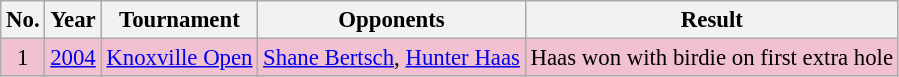<table class="wikitable" style="font-size:95%;">
<tr>
<th>No.</th>
<th>Year</th>
<th>Tournament</th>
<th>Opponents</th>
<th>Result</th>
</tr>
<tr style="background:#F2C1D1;">
<td align=center>1</td>
<td><a href='#'>2004</a></td>
<td><a href='#'>Knoxville Open</a></td>
<td> <a href='#'>Shane Bertsch</a>,  <a href='#'>Hunter Haas</a></td>
<td>Haas won with birdie on first extra hole</td>
</tr>
</table>
